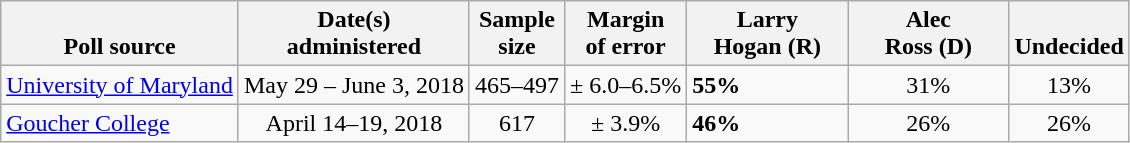<table class="wikitable">
<tr valign=bottom>
<th>Poll source</th>
<th>Date(s)<br>administered</th>
<th>Sample<br>size</th>
<th>Margin<br>of error</th>
<th style="width:100px;">Larry<br>Hogan (R)</th>
<th style="width:100px;">Alec<br>Ross (D)</th>
<th>Undecided</th>
</tr>
<tr>
<td><a href='#'>University of Maryland</a></td>
<td align=center>May 29 – June 3, 2018</td>
<td align=center>465–497</td>
<td align=center>± 6.0–6.5%</td>
<td><strong>55%</strong></td>
<td align=center>31%</td>
<td align=center>13%</td>
</tr>
<tr>
<td><a href='#'>Goucher College</a></td>
<td align=center>April 14–19, 2018</td>
<td align=center>617</td>
<td align=center>± 3.9%</td>
<td><strong>46%</strong></td>
<td align=center>26%</td>
<td align=center>26%</td>
</tr>
</table>
